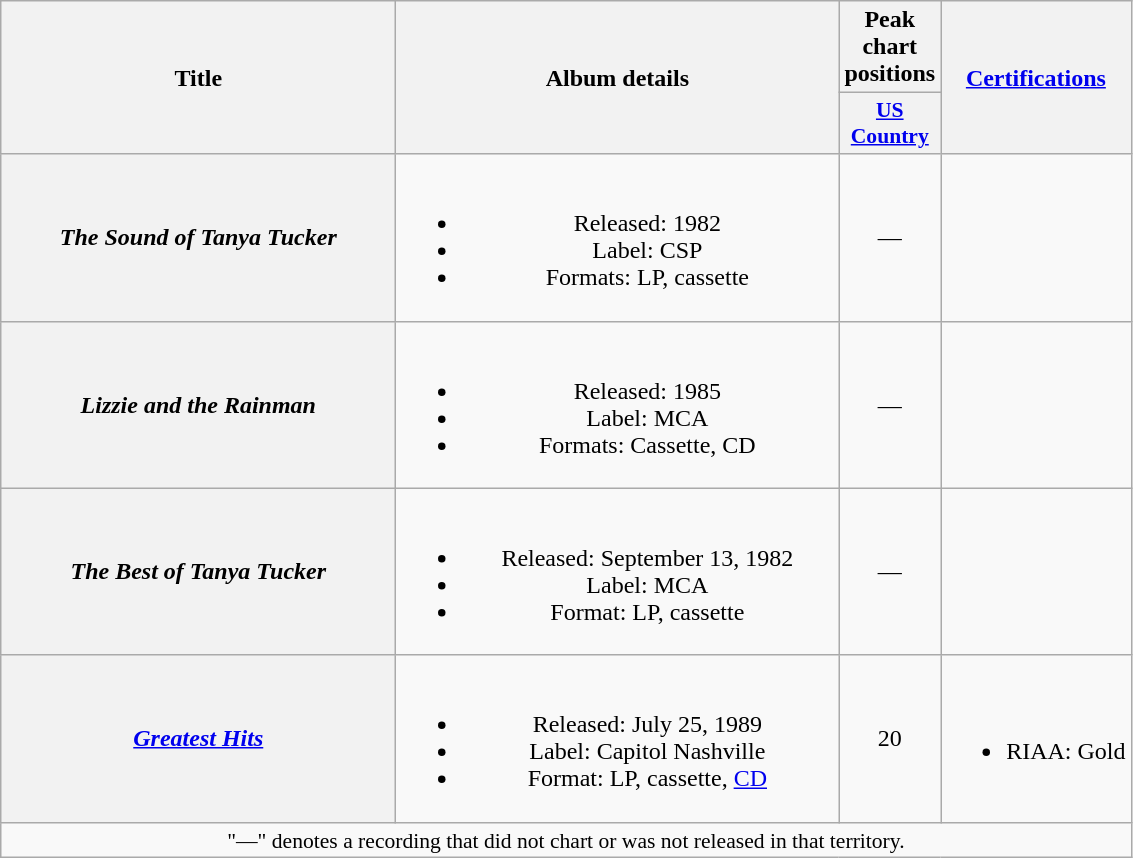<table class="wikitable plainrowheaders" style="text-align:center;" border="1">
<tr>
<th scope="col" rowspan="2" style="width:16em;">Title</th>
<th scope="col" rowspan="2" style="width:18em;">Album details</th>
<th scope="col" colspan="1">Peak<br>chart<br>positions</th>
<th scope="col" rowspan="2"><a href='#'>Certifications</a></th>
</tr>
<tr>
<th scope="col" style="width:3em;font-size:90%;"><a href='#'>US<br>Country</a><br></th>
</tr>
<tr>
<th scope="row"><em>The Sound of Tanya Tucker</em></th>
<td><br><ul><li>Released: 1982</li><li>Label: CSP</li><li>Formats: LP, cassette</li></ul></td>
<td>—</td>
<td></td>
</tr>
<tr>
<th scope="row"><em>Lizzie and the Rainman</em></th>
<td><br><ul><li>Released: 1985</li><li>Label: MCA</li><li>Formats: Cassette, CD</li></ul></td>
<td>—</td>
<td></td>
</tr>
<tr>
<th scope="row"><em>The Best of Tanya Tucker</em></th>
<td><br><ul><li>Released: September 13, 1982</li><li>Label: MCA</li><li>Format: LP, cassette</li></ul></td>
<td>—</td>
<td></td>
</tr>
<tr>
<th scope="row"><em><a href='#'>Greatest Hits</a></em></th>
<td><br><ul><li>Released: July 25, 1989</li><li>Label: Capitol Nashville</li><li>Format: LP, cassette, <a href='#'>CD</a></li></ul></td>
<td>20</td>
<td><br><ul><li>RIAA: Gold</li></ul></td>
</tr>
<tr>
<td colspan="5" style="font-size:90%">"—" denotes a recording that did not chart or was not released in that territory.</td>
</tr>
</table>
